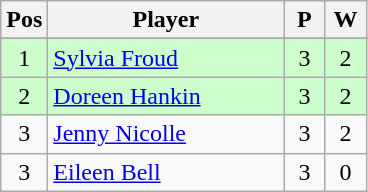<table class="wikitable">
<tr>
<th width=20>Pos</th>
<th width=150>Player</th>
<th width=20>P</th>
<th width=20>W</th>
</tr>
<tr>
</tr>
<tr align=center style="background: #ccffcc;">
<td>1</td>
<td align="left"> <a href='#'>Sylvia Froud</a></td>
<td>3</td>
<td>2</td>
</tr>
<tr align=center style="background: #ccffcc;">
<td>2</td>
<td align="left"> <a href='#'>Doreen Hankin</a></td>
<td>3</td>
<td>2</td>
</tr>
<tr align=center>
<td>3</td>
<td align="left"> <a href='#'>Jenny Nicolle</a></td>
<td>3</td>
<td>2</td>
</tr>
<tr align=center>
<td>3</td>
<td align="left"> <a href='#'>Eileen Bell</a></td>
<td>3</td>
<td>0</td>
</tr>
</table>
